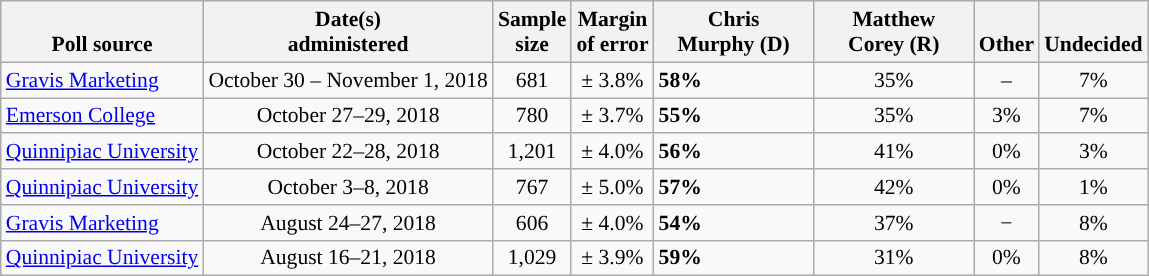<table class="wikitable" style="font-size:90%">
<tr valign=bottom>
<th>Poll source</th>
<th>Date(s)<br>administered</th>
<th>Sample<br>size</th>
<th>Margin<br>of error</th>
<th style="width:100px;">Chris<br>Murphy (D)</th>
<th style="width:100px;">Matthew<br>Corey (R)</th>
<th>Other</th>
<th>Undecided</th>
</tr>
<tr>
<td><a href='#'>Gravis Marketing</a></td>
<td align=center>October 30 – November 1, 2018</td>
<td align=center>681</td>
<td align=center>± 3.8%</td>
<td><strong>58%</strong></td>
<td align=center>35%</td>
<td align=center>–</td>
<td align=center>7%</td>
</tr>
<tr>
<td><a href='#'>Emerson College</a></td>
<td align=center>October 27–29, 2018</td>
<td align=center>780</td>
<td align=center>± 3.7%</td>
<td><strong>55%</strong></td>
<td align=center>35%</td>
<td align=center>3%</td>
<td align=center>7%</td>
</tr>
<tr>
<td><a href='#'>Quinnipiac University</a></td>
<td align=center>October 22–28, 2018</td>
<td align=center>1,201</td>
<td align=center>± 4.0%</td>
<td><strong>56%</strong></td>
<td align=center>41%</td>
<td align=center>0%</td>
<td align=center>3%</td>
</tr>
<tr>
<td><a href='#'>Quinnipiac University</a></td>
<td align=center>October 3–8, 2018</td>
<td align=center>767</td>
<td align=center>± 5.0%</td>
<td><strong>57%</strong></td>
<td align=center>42%</td>
<td align=center>0%</td>
<td align=center>1%</td>
</tr>
<tr>
<td><a href='#'>Gravis Marketing</a></td>
<td align=center>August 24–27, 2018</td>
<td align=center>606</td>
<td align=center>± 4.0%</td>
<td><strong>54%</strong></td>
<td align=center>37%</td>
<td align=center>−</td>
<td align=center>8%</td>
</tr>
<tr>
<td><a href='#'>Quinnipiac University</a></td>
<td align=center>August 16–21, 2018</td>
<td align=center>1,029</td>
<td align=center>± 3.9%</td>
<td><strong>59%</strong></td>
<td align=center>31%</td>
<td align=center>0%</td>
<td align=center>8%</td>
</tr>
</table>
